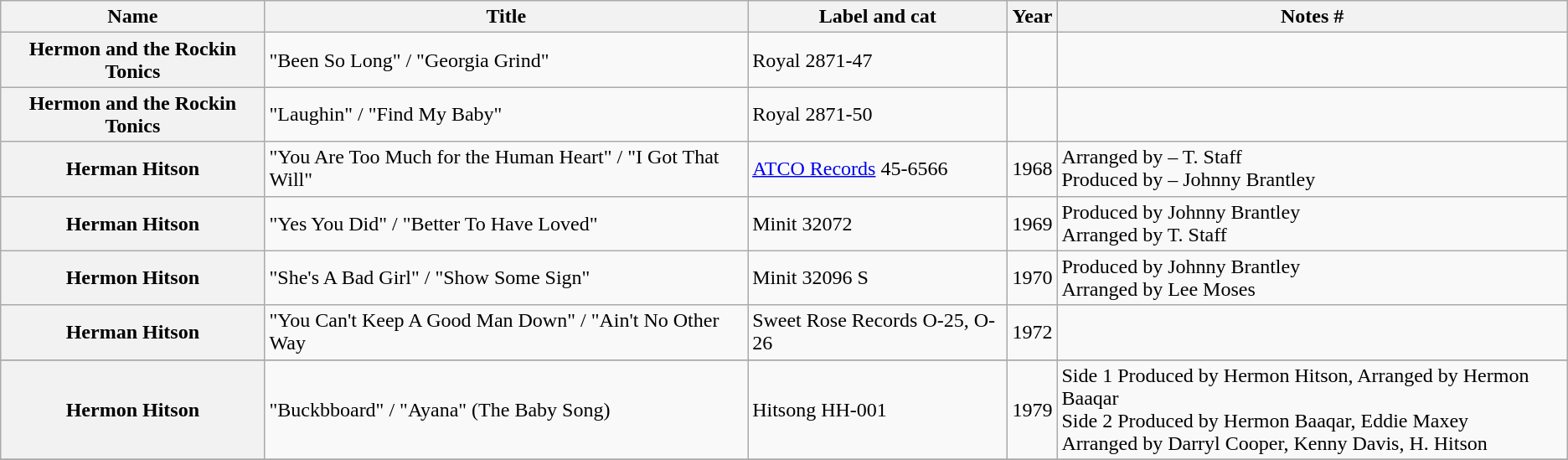<table class="wikitable plainrowheaders sortable">
<tr>
<th scope="col">Name</th>
<th scope="col">Title</th>
<th scope="col">Label and cat</th>
<th scope="col">Year</th>
<th scope="col" class="unsortable">Notes #</th>
</tr>
<tr>
<th scope="row">Hermon and the Rockin Tonics</th>
<td>"Been So Long" / "Georgia Grind"</td>
<td>Royal 2871-47</td>
<td></td>
<td></td>
</tr>
<tr>
<th scope="row">Hermon and the Rockin Tonics</th>
<td>"Laughin" / "Find My Baby"</td>
<td>Royal 2871-50</td>
<td></td>
<td></td>
</tr>
<tr>
<th scope="row">Herman Hitson</th>
<td>"You Are Too Much for the Human Heart" / "I Got That Will"</td>
<td><a href='#'>ATCO Records</a> 45-6566</td>
<td>1968</td>
<td>Arranged by – T. Staff<br>Produced by – Johnny Brantley</td>
</tr>
<tr>
<th scope="row">Herman Hitson</th>
<td>"Yes You Did" / "Better To Have Loved"</td>
<td>Minit 32072</td>
<td>1969</td>
<td>Produced by Johnny Brantley<br>Arranged by T. Staff</td>
</tr>
<tr>
<th scope="row">Hermon Hitson</th>
<td>"She's A Bad Girl" / "Show Some Sign"</td>
<td>Minit 32096 S</td>
<td>1970</td>
<td>Produced by Johnny Brantley<br>Arranged by Lee Moses</td>
</tr>
<tr>
<th scope="row">Herman Hitson</th>
<td>"You Can't Keep A Good Man Down" / "Ain't No Other Way</td>
<td>Sweet Rose Records O-25, O-26</td>
<td>1972</td>
<td></td>
</tr>
<tr>
</tr>
<tr>
<th scope="row">Hermon Hitson</th>
<td>"Buckbboard" / "Ayana" (The Baby Song)</td>
<td>Hitsong HH-001</td>
<td>1979</td>
<td>Side 1 Produced by Hermon Hitson, Arranged by Hermon Baaqar<br>Side 2 Produced by Hermon Baaqar, Eddie Maxey<br>Arranged by Darryl Cooper, Kenny Davis, H. Hitson</td>
</tr>
<tr>
</tr>
</table>
